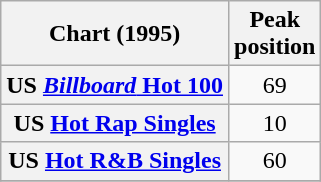<table class="wikitable sortable plainrowheaders">
<tr>
<th style="text-align:center;">Chart (1995)</th>
<th style="text-align:center;">Peak<br>position</th>
</tr>
<tr>
<th scope=row align="left">US <a href='#'><em>Billboard</em> Hot 100</a></th>
<td style="text-align:center;">69</td>
</tr>
<tr>
<th scope=row align="left">US <a href='#'>Hot Rap Singles</a></th>
<td style="text-align:center;">10</td>
</tr>
<tr>
<th scope=row align="left">US <a href='#'>Hot R&B Singles</a></th>
<td style="text-align:center;">60</td>
</tr>
<tr>
</tr>
</table>
